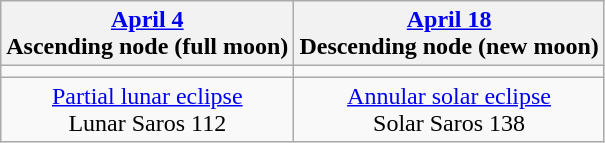<table class="wikitable">
<tr>
<th><a href='#'>April 4</a><br>Ascending node (full moon)<br></th>
<th><a href='#'>April 18</a><br>Descending node (new moon)<br></th>
</tr>
<tr>
<td></td>
<td></td>
</tr>
<tr align=center>
<td><a href='#'>Partial lunar eclipse</a><br>Lunar Saros 112</td>
<td><a href='#'>Annular solar eclipse</a><br>Solar Saros 138</td>
</tr>
</table>
